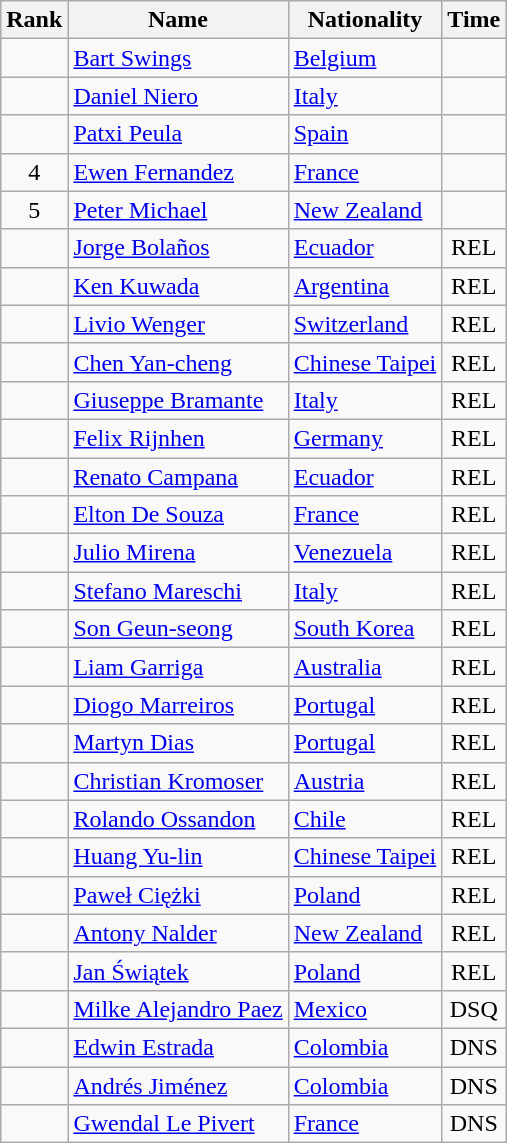<table class="wikitable sortable" style="text-align:center">
<tr>
<th data-sort-type=number>Rank</th>
<th>Name</th>
<th>Nationality</th>
<th>Time</th>
</tr>
<tr>
<td></td>
<td align=left><a href='#'>Bart Swings</a></td>
<td align=left> <a href='#'>Belgium</a></td>
<td></td>
</tr>
<tr>
<td></td>
<td align=left><a href='#'>Daniel Niero</a></td>
<td align=left> <a href='#'>Italy</a></td>
<td></td>
</tr>
<tr>
<td></td>
<td align=left><a href='#'>Patxi Peula</a></td>
<td align=left> <a href='#'>Spain</a></td>
<td></td>
</tr>
<tr>
<td>4</td>
<td align=left><a href='#'>Ewen Fernandez</a></td>
<td align=left> <a href='#'>France</a></td>
<td></td>
</tr>
<tr>
<td>5</td>
<td align=left><a href='#'>Peter Michael</a></td>
<td align=left> <a href='#'>New Zealand</a></td>
<td></td>
</tr>
<tr>
<td></td>
<td align=left><a href='#'>Jorge Bolaños</a></td>
<td align=left> <a href='#'>Ecuador</a></td>
<td>REL</td>
</tr>
<tr>
<td></td>
<td align=left><a href='#'>Ken Kuwada</a></td>
<td align=left> <a href='#'>Argentina</a></td>
<td>REL</td>
</tr>
<tr>
<td></td>
<td align=left><a href='#'>Livio Wenger</a></td>
<td align=left> <a href='#'>Switzerland</a></td>
<td>REL</td>
</tr>
<tr>
<td></td>
<td align=left><a href='#'>Chen Yan-cheng</a></td>
<td align=left> <a href='#'>Chinese Taipei</a></td>
<td>REL</td>
</tr>
<tr>
<td></td>
<td align=left><a href='#'>Giuseppe Bramante</a></td>
<td align=left> <a href='#'>Italy</a></td>
<td>REL</td>
</tr>
<tr>
<td></td>
<td align=left><a href='#'>Felix Rijnhen</a></td>
<td align=left> <a href='#'>Germany</a></td>
<td>REL</td>
</tr>
<tr>
<td></td>
<td align=left><a href='#'>Renato Campana</a></td>
<td align=left> <a href='#'>Ecuador</a></td>
<td>REL</td>
</tr>
<tr>
<td></td>
<td align=left><a href='#'>Elton De Souza</a></td>
<td align=left> <a href='#'>France</a></td>
<td>REL</td>
</tr>
<tr>
<td></td>
<td align=left><a href='#'>Julio Mirena</a></td>
<td align=left> <a href='#'>Venezuela</a></td>
<td>REL</td>
</tr>
<tr>
<td></td>
<td align=left><a href='#'>Stefano Mareschi</a></td>
<td align=left> <a href='#'>Italy</a></td>
<td>REL</td>
</tr>
<tr>
<td></td>
<td align=left><a href='#'>Son Geun-seong</a></td>
<td align=left> <a href='#'>South Korea</a></td>
<td>REL</td>
</tr>
<tr>
<td></td>
<td align=left><a href='#'>Liam Garriga</a></td>
<td align=left> <a href='#'>Australia</a></td>
<td>REL</td>
</tr>
<tr>
<td></td>
<td align=left><a href='#'>Diogo Marreiros</a></td>
<td align=left> <a href='#'>Portugal</a></td>
<td>REL</td>
</tr>
<tr>
<td></td>
<td align=left><a href='#'>Martyn Dias</a></td>
<td align=left> <a href='#'>Portugal</a></td>
<td>REL</td>
</tr>
<tr>
<td></td>
<td align=left><a href='#'>Christian Kromoser</a></td>
<td align=left> <a href='#'>Austria</a></td>
<td>REL</td>
</tr>
<tr>
<td></td>
<td align=left><a href='#'>Rolando Ossandon</a></td>
<td align=left> <a href='#'>Chile</a></td>
<td>REL</td>
</tr>
<tr>
<td></td>
<td align=left><a href='#'>Huang Yu-lin</a></td>
<td align=left> <a href='#'>Chinese Taipei</a></td>
<td>REL</td>
</tr>
<tr>
<td></td>
<td align=left><a href='#'>Paweł Ciężki</a></td>
<td align=left> <a href='#'>Poland</a></td>
<td>REL</td>
</tr>
<tr>
<td></td>
<td align=left><a href='#'>Antony Nalder</a></td>
<td align=left> <a href='#'>New Zealand</a></td>
<td>REL</td>
</tr>
<tr>
<td></td>
<td align=left><a href='#'>Jan Świątek</a></td>
<td align=left> <a href='#'>Poland</a></td>
<td>REL</td>
</tr>
<tr>
<td></td>
<td align=left><a href='#'>Milke Alejandro Paez</a></td>
<td align=left> <a href='#'>Mexico</a></td>
<td>DSQ</td>
</tr>
<tr>
<td></td>
<td align=left><a href='#'>Edwin Estrada</a></td>
<td align=left> <a href='#'>Colombia</a></td>
<td>DNS</td>
</tr>
<tr>
<td></td>
<td align=left><a href='#'>Andrés Jiménez</a></td>
<td align=left> <a href='#'>Colombia</a></td>
<td>DNS</td>
</tr>
<tr>
<td></td>
<td align=left><a href='#'>Gwendal Le Pivert</a></td>
<td align=left> <a href='#'>France</a></td>
<td>DNS</td>
</tr>
</table>
